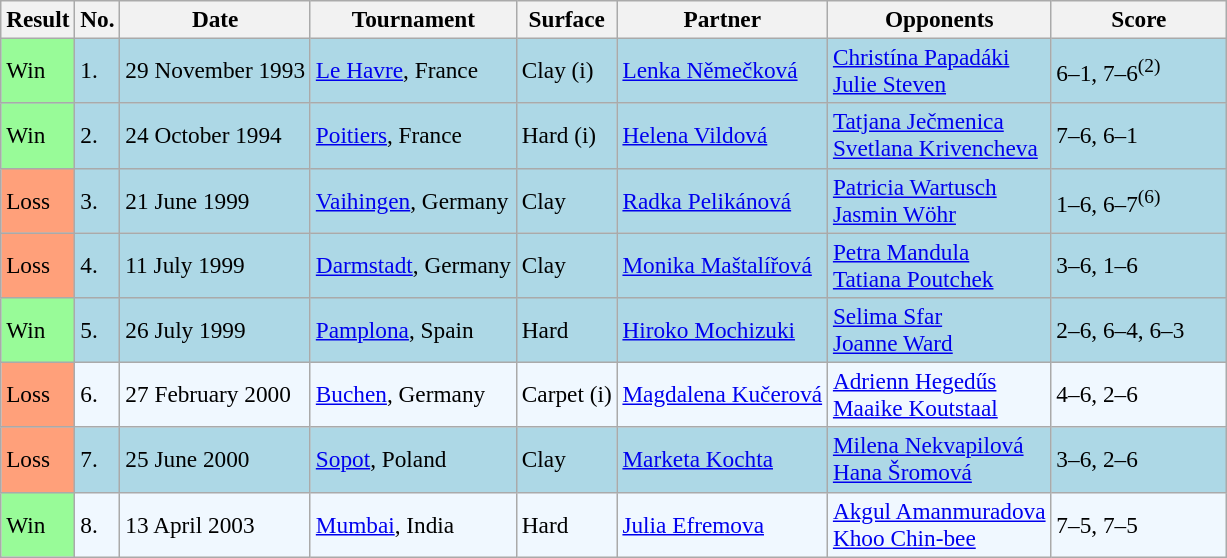<table class="sortable wikitable" style="font-size:97%;">
<tr>
<th>Result</th>
<th>No.</th>
<th>Date</th>
<th>Tournament</th>
<th>Surface</th>
<th>Partner</th>
<th>Opponents</th>
<th style="width:110px" class="unsortable">Score</th>
</tr>
<tr style="background:lightblue;">
<td style="background:#98fb98;">Win</td>
<td>1.</td>
<td>29 November 1993</td>
<td><a href='#'>Le Havre</a>, France</td>
<td>Clay (i)</td>
<td> <a href='#'>Lenka Němečková</a></td>
<td> <a href='#'>Christína Papadáki</a> <br> <a href='#'>Julie Steven</a></td>
<td>6–1, 7–6<sup>(2)</sup></td>
</tr>
<tr style="background:lightblue;">
<td style="background:#98fb98;">Win</td>
<td>2.</td>
<td>24 October 1994</td>
<td><a href='#'>Poitiers</a>, France</td>
<td>Hard (i)</td>
<td> <a href='#'>Helena Vildová</a></td>
<td> <a href='#'>Tatjana Ječmenica</a> <br>  <a href='#'>Svetlana Krivencheva</a></td>
<td>7–6, 6–1</td>
</tr>
<tr bgcolor="lightblue">
<td style="background:#ffa07a;">Loss</td>
<td>3.</td>
<td>21 June 1999</td>
<td><a href='#'>Vaihingen</a>, Germany</td>
<td>Clay</td>
<td> <a href='#'>Radka Pelikánová</a></td>
<td> <a href='#'>Patricia Wartusch</a><br> <a href='#'>Jasmin Wöhr</a></td>
<td>1–6, 6–7<sup>(6)</sup></td>
</tr>
<tr style="background:lightblue;">
<td style="background:#ffa07a;">Loss</td>
<td>4.</td>
<td>11 July 1999</td>
<td><a href='#'>Darmstadt</a>, Germany</td>
<td>Clay</td>
<td> <a href='#'>Monika Maštalířová</a></td>
<td> <a href='#'>Petra Mandula</a> <br>  <a href='#'>Tatiana Poutchek</a></td>
<td>3–6, 1–6</td>
</tr>
<tr style="background:lightblue;">
<td style="background:#98fb98;">Win</td>
<td>5.</td>
<td>26 July 1999</td>
<td><a href='#'>Pamplona</a>, Spain</td>
<td>Hard</td>
<td> <a href='#'>Hiroko Mochizuki</a></td>
<td> <a href='#'>Selima Sfar</a> <br>  <a href='#'>Joanne Ward</a></td>
<td>2–6, 6–4, 6–3</td>
</tr>
<tr style="background:#f0f8ff;">
<td style="background:#ffa07a;">Loss</td>
<td>6.</td>
<td>27 February 2000</td>
<td><a href='#'>Buchen</a>, Germany</td>
<td>Carpet (i)</td>
<td> <a href='#'>Magdalena Kučerová</a></td>
<td> <a href='#'>Adrienn Hegedűs</a> <br>  <a href='#'>Maaike Koutstaal</a></td>
<td>4–6, 2–6</td>
</tr>
<tr bgcolor="lightblue">
<td style="background:#ffa07a;">Loss</td>
<td>7.</td>
<td>25 June 2000</td>
<td><a href='#'>Sopot</a>, Poland</td>
<td>Clay</td>
<td> <a href='#'>Marketa Kochta</a></td>
<td> <a href='#'>Milena Nekvapilová</a> <br>  <a href='#'>Hana Šromová</a></td>
<td>3–6, 2–6</td>
</tr>
<tr bgcolor="#f0f8ff">
<td style="background:#98fb98;">Win</td>
<td>8.</td>
<td>13 April 2003</td>
<td><a href='#'>Mumbai</a>, India</td>
<td>Hard</td>
<td> <a href='#'>Julia Efremova</a></td>
<td> <a href='#'>Akgul Amanmuradova</a><br>  <a href='#'>Khoo Chin-bee</a></td>
<td>7–5, 7–5</td>
</tr>
</table>
